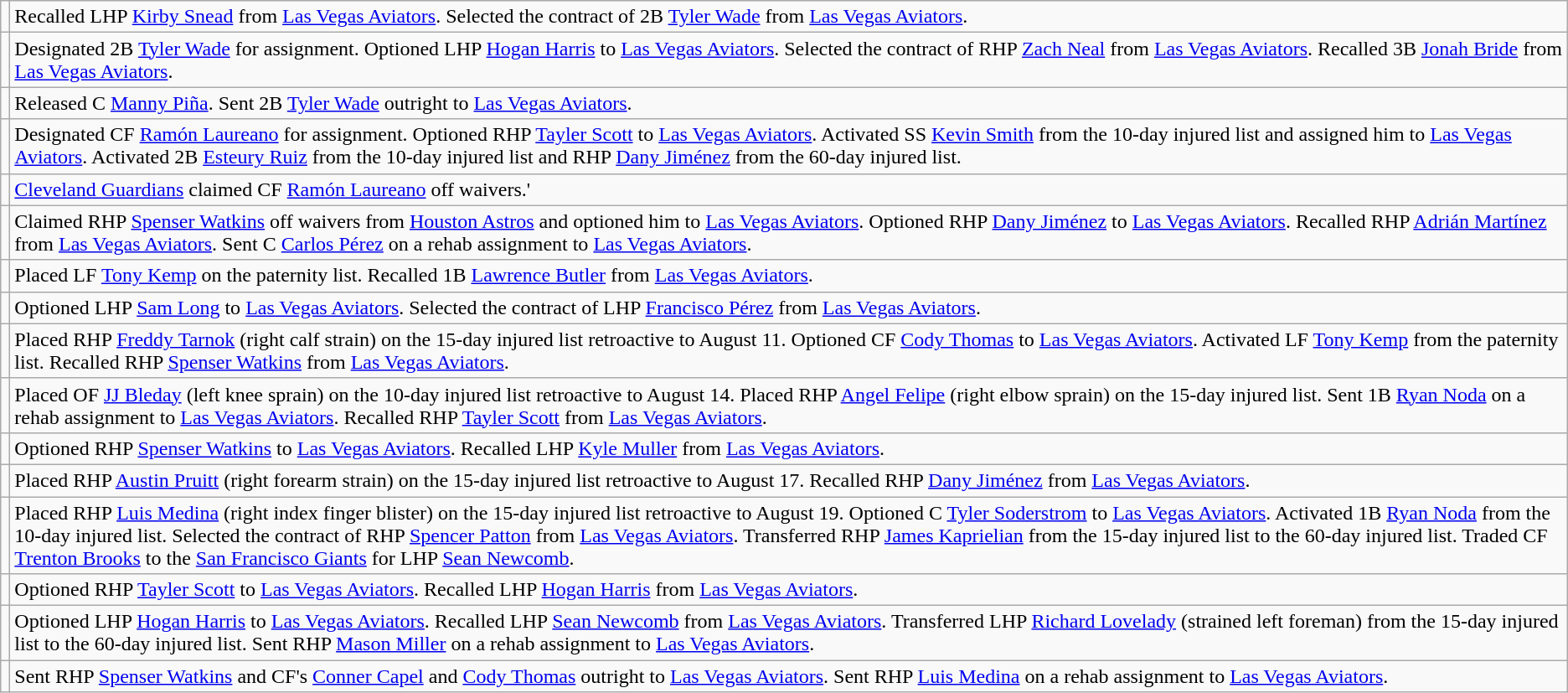<table class="wikitable">
<tr>
<td></td>
<td>Recalled LHP <a href='#'>Kirby Snead</a> from <a href='#'>Las Vegas Aviators</a>. Selected the contract of 2B <a href='#'>Tyler Wade</a> from <a href='#'>Las Vegas Aviators</a>.</td>
</tr>
<tr>
<td></td>
<td>Designated 2B <a href='#'>Tyler Wade</a> for assignment. Optioned LHP <a href='#'>Hogan Harris</a> to <a href='#'>Las Vegas Aviators</a>. Selected the contract of RHP <a href='#'>Zach Neal</a> from <a href='#'>Las Vegas Aviators</a>. Recalled 3B <a href='#'>Jonah Bride</a> from <a href='#'>Las Vegas Aviators</a>.</td>
</tr>
<tr>
<td></td>
<td>Released C <a href='#'>Manny Piña</a>. Sent 2B <a href='#'>Tyler Wade</a> outright to <a href='#'>Las Vegas Aviators</a>.</td>
</tr>
<tr>
<td></td>
<td>Designated CF <a href='#'>Ramón Laureano</a> for assignment. Optioned RHP <a href='#'>Tayler Scott</a> to <a href='#'>Las Vegas Aviators</a>. Activated SS <a href='#'>Kevin Smith</a> from the 10-day injured list and assigned him to <a href='#'>Las Vegas Aviators</a>. Activated 2B <a href='#'>Esteury Ruiz</a> from the 10-day injured list and RHP <a href='#'>Dany Jiménez</a> from the 60-day injured list.</td>
</tr>
<tr>
<td></td>
<td><a href='#'>Cleveland Guardians</a> claimed CF <a href='#'>Ramón Laureano</a> off waivers.'</td>
</tr>
<tr>
<td></td>
<td>Claimed RHP <a href='#'>Spenser Watkins</a> off waivers from <a href='#'>Houston Astros</a> and optioned him to <a href='#'>Las Vegas Aviators</a>. Optioned RHP <a href='#'>Dany Jiménez</a> to <a href='#'>Las Vegas Aviators</a>. Recalled RHP <a href='#'>Adrián Martínez</a> from <a href='#'>Las Vegas Aviators</a>. Sent C <a href='#'>Carlos Pérez</a> on a rehab assignment to <a href='#'>Las Vegas Aviators</a>.</td>
</tr>
<tr>
<td></td>
<td>Placed LF <a href='#'>Tony Kemp</a> on the paternity list. Recalled 1B <a href='#'>Lawrence Butler</a> from <a href='#'>Las Vegas Aviators</a>.</td>
</tr>
<tr>
<td></td>
<td>Optioned LHP <a href='#'>Sam Long</a> to <a href='#'>Las Vegas Aviators</a>. Selected the contract of LHP <a href='#'>Francisco Pérez</a> from <a href='#'>Las Vegas Aviators</a>.</td>
</tr>
<tr>
<td></td>
<td>Placed RHP <a href='#'>Freddy Tarnok</a> (right calf strain) on the 15-day injured list retroactive to August 11. Optioned CF <a href='#'>Cody Thomas</a> to <a href='#'>Las Vegas Aviators</a>. Activated LF <a href='#'>Tony Kemp</a> from the paternity list. Recalled RHP <a href='#'>Spenser Watkins</a> from <a href='#'>Las Vegas Aviators</a>.</td>
</tr>
<tr>
<td></td>
<td>Placed OF <a href='#'>JJ Bleday</a> (left knee sprain) on the 10-day injured list retroactive to August 14. Placed RHP <a href='#'>Angel Felipe</a> (right elbow sprain) on the 15-day injured list. Sent 1B <a href='#'>Ryan Noda</a> on a rehab assignment to <a href='#'>Las Vegas Aviators</a>. Recalled RHP <a href='#'>Tayler Scott</a> from <a href='#'>Las Vegas Aviators</a>.</td>
</tr>
<tr>
<td></td>
<td>Optioned RHP <a href='#'>Spenser Watkins</a> to <a href='#'>Las Vegas Aviators</a>. Recalled LHP <a href='#'>Kyle Muller</a> from <a href='#'>Las Vegas Aviators</a>.</td>
</tr>
<tr>
<td></td>
<td>Placed RHP <a href='#'>Austin Pruitt</a> (right forearm strain) on the 15-day injured list retroactive to August 17. Recalled RHP <a href='#'>Dany Jiménez</a> from <a href='#'>Las Vegas Aviators</a>.</td>
</tr>
<tr>
<td></td>
<td>Placed RHP <a href='#'>Luis Medina</a> (right index finger blister) on the 15-day injured list retroactive to August 19. Optioned C <a href='#'>Tyler Soderstrom</a> to <a href='#'>Las Vegas Aviators</a>. Activated 1B <a href='#'>Ryan Noda</a> from the 10-day injured list. Selected the contract of RHP <a href='#'>Spencer Patton</a> from <a href='#'>Las Vegas Aviators</a>. Transferred RHP <a href='#'>James Kaprielian</a> from the 15-day injured list to the 60-day injured list. Traded CF <a href='#'>Trenton Brooks</a> to the <a href='#'>San Francisco Giants</a> for LHP <a href='#'>Sean Newcomb</a>.</td>
</tr>
<tr>
<td></td>
<td>Optioned RHP <a href='#'>Tayler Scott</a> to <a href='#'>Las Vegas Aviators</a>. Recalled LHP <a href='#'>Hogan Harris</a> from <a href='#'>Las Vegas Aviators</a>.</td>
</tr>
<tr>
<td></td>
<td>Optioned LHP <a href='#'>Hogan Harris</a> to <a href='#'>Las Vegas Aviators</a>. Recalled LHP <a href='#'>Sean Newcomb</a> from <a href='#'>Las Vegas Aviators</a>. Transferred LHP <a href='#'>Richard Lovelady</a> (strained left foreman) from the 15-day injured list to the 60-day injured list. Sent RHP <a href='#'>Mason Miller</a> on a rehab assignment to <a href='#'>Las Vegas Aviators</a>.</td>
</tr>
<tr>
<td></td>
<td>Sent RHP <a href='#'>Spenser Watkins</a> and CF's <a href='#'>Conner Capel</a> and <a href='#'>Cody Thomas</a> outright to <a href='#'>Las Vegas Aviators</a>. Sent RHP <a href='#'>Luis Medina</a> on a rehab assignment to <a href='#'>Las Vegas Aviators</a>.</td>
</tr>
</table>
